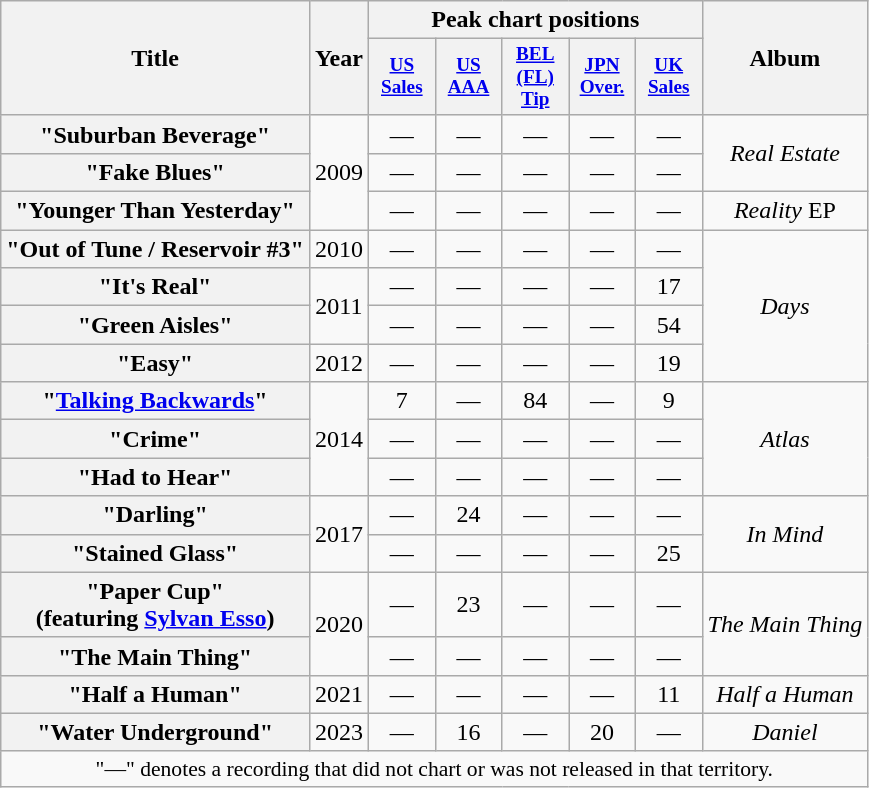<table class="wikitable plainrowheaders" style="text-align:center;">
<tr>
<th scope="col" rowspan="2">Title</th>
<th scope="col" rowspan="2">Year</th>
<th scope="col" colspan="5">Peak chart positions</th>
<th scope="col" rowspan="2">Album</th>
</tr>
<tr>
<th scope="col" style="width:3em;font-size:80%;"><a href='#'>US<br>Sales</a><br></th>
<th scope="col" style="width:3em;font-size:80%;"><a href='#'>US<br>AAA</a><br></th>
<th scope="col" style="width:3em;font-size:80%;"><a href='#'>BEL<br>(FL)<br>Tip</a><br></th>
<th scope="col" style="width:3em;font-size:80%;"><a href='#'>JPN<br>Over.</a><br></th>
<th scope="col" style="width:3em;font-size:80%;"><a href='#'>UK<br>Sales</a><br></th>
</tr>
<tr>
<th scope="row">"Suburban Beverage"</th>
<td rowspan="3">2009</td>
<td>—</td>
<td>—</td>
<td>—</td>
<td>—</td>
<td>—</td>
<td rowspan="2"><em>Real Estate</em></td>
</tr>
<tr>
<th scope="row">"Fake Blues"</th>
<td>—</td>
<td>—</td>
<td>—</td>
<td>—</td>
<td>—</td>
</tr>
<tr>
<th scope="row">"Younger Than Yesterday"</th>
<td>—</td>
<td>—</td>
<td>—</td>
<td>—</td>
<td>—</td>
<td><em>Reality</em> EP</td>
</tr>
<tr>
<th scope="row">"Out of Tune / Reservoir #3"</th>
<td>2010</td>
<td>—</td>
<td>—</td>
<td>—</td>
<td>—</td>
<td>—</td>
<td rowspan="4"><em>Days</em></td>
</tr>
<tr>
<th scope="row">"It's Real"</th>
<td rowspan="2">2011</td>
<td>—</td>
<td>—</td>
<td>—</td>
<td>—</td>
<td>17</td>
</tr>
<tr>
<th scope="row">"Green Aisles"</th>
<td>—</td>
<td>—</td>
<td>—</td>
<td>—</td>
<td>54</td>
</tr>
<tr>
<th scope="row">"Easy"</th>
<td>2012</td>
<td>—</td>
<td>—</td>
<td>—</td>
<td>—</td>
<td>19</td>
</tr>
<tr>
<th scope="row">"<a href='#'>Talking Backwards</a>"</th>
<td rowspan="3">2014</td>
<td>7</td>
<td>—</td>
<td>84</td>
<td>—</td>
<td>9</td>
<td rowspan="3"><em>Atlas</em></td>
</tr>
<tr>
<th scope="row">"Crime"</th>
<td>—</td>
<td>—</td>
<td>—</td>
<td>—</td>
<td>—</td>
</tr>
<tr>
<th scope="row">"Had to Hear"</th>
<td>—</td>
<td>—</td>
<td>—</td>
<td>—</td>
<td>—</td>
</tr>
<tr>
<th scope="row">"Darling"</th>
<td rowspan="2">2017</td>
<td>—</td>
<td>24</td>
<td>—</td>
<td>—</td>
<td>—</td>
<td rowspan="2"><em>In Mind</em></td>
</tr>
<tr>
<th scope="row">"Stained Glass"</th>
<td>—</td>
<td>—</td>
<td>—</td>
<td>—</td>
<td>25</td>
</tr>
<tr>
<th scope="row">"Paper Cup"<br><span>(featuring <a href='#'>Sylvan Esso</a>)</span></th>
<td rowspan="2">2020</td>
<td>—</td>
<td>23</td>
<td>—</td>
<td>—</td>
<td>—</td>
<td rowspan="2"><em>The Main Thing</em></td>
</tr>
<tr>
<th scope="row">"The Main Thing"</th>
<td>—</td>
<td>—</td>
<td>—</td>
<td>—</td>
<td>—</td>
</tr>
<tr>
<th scope="row">"Half a Human"</th>
<td>2021</td>
<td>—</td>
<td>—</td>
<td>—</td>
<td>—</td>
<td>11</td>
<td><em>Half a Human</em></td>
</tr>
<tr>
<th scope="row">"Water Underground"</th>
<td>2023</td>
<td>—</td>
<td>16</td>
<td>—</td>
<td>20</td>
<td>—</td>
<td><em>Daniel</em></td>
</tr>
<tr>
<td colspan="10" style="font-size:90%">"—" denotes a recording that did not chart or was not released in that territory.</td>
</tr>
</table>
